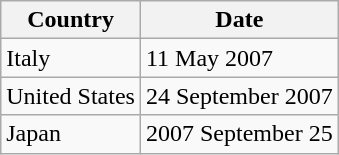<table class="wikitable">
<tr>
<th>Country</th>
<th>Date</th>
</tr>
<tr>
<td>Italy</td>
<td>11 May 2007</td>
</tr>
<tr>
<td>United States</td>
<td>24 September 2007</td>
</tr>
<tr>
<td>Japan</td>
<td>2007 September 25</td>
</tr>
</table>
